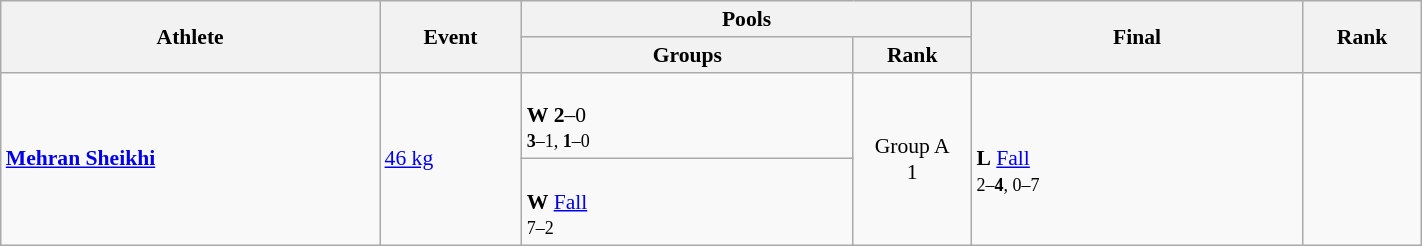<table class="wikitable" width="75%" style="text-align:left; font-size:90%">
<tr>
<th rowspan="2" width="16%">Athlete</th>
<th rowspan="2" width="6%">Event</th>
<th colspan="2">Pools</th>
<th rowspan="2" width="14%">Final</th>
<th rowspan="2" width="5%">Rank</th>
</tr>
<tr>
<th width="14%">Groups</th>
<th width="5%">Rank</th>
</tr>
<tr>
<td rowspan="2"><strong><a href='#'>Mehran Sheikhi</a></strong></td>
<td rowspan="2"><a href='#'>46 kg</a></td>
<td><br><strong>W</strong> <strong>2</strong>–0<br><small><strong>3</strong>–1, <strong>1</strong>–0</small></td>
<td rowspan="2" align=center>Group A<br>1 <strong></strong></td>
<td rowspan="2"><br><strong>L</strong> <a href='#'>Fall</a><br><small>2–<strong>4</strong>, 0–7</small></td>
<td rowspan="2" align="center"></td>
</tr>
<tr>
<td><br><strong>W</strong> <a href='#'>Fall</a><br><small>7–2</small></td>
</tr>
</table>
